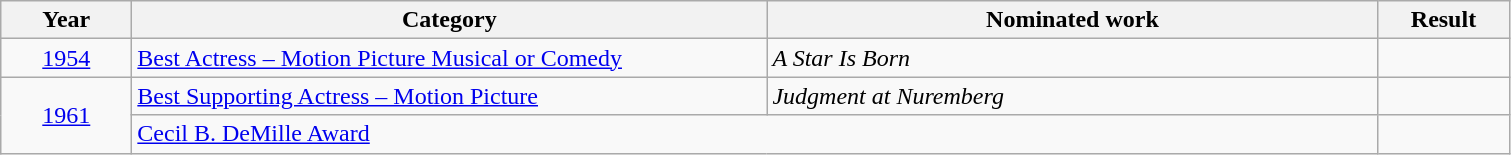<table class=wikitable>
<tr>
<th scope="col" style="width:5em;">Year</th>
<th scope="col" style="width:26em;">Category</th>
<th scope="col" style="width:25em;">Nominated work</th>
<th scope="col" style="width:5em;">Result</th>
</tr>
<tr>
<td style="text-align:center;"><a href='#'>1954</a></td>
<td><a href='#'>Best Actress – Motion Picture Musical or Comedy</a></td>
<td><em>A Star Is Born</em></td>
<td></td>
</tr>
<tr>
<td style="text-align:center;", rowspan=2><a href='#'>1961</a></td>
<td><a href='#'>Best Supporting Actress – Motion Picture</a></td>
<td><em>Judgment at Nuremberg</em></td>
<td></td>
</tr>
<tr>
<td colspan=2><a href='#'>Cecil B. DeMille Award</a></td>
<td></td>
</tr>
</table>
